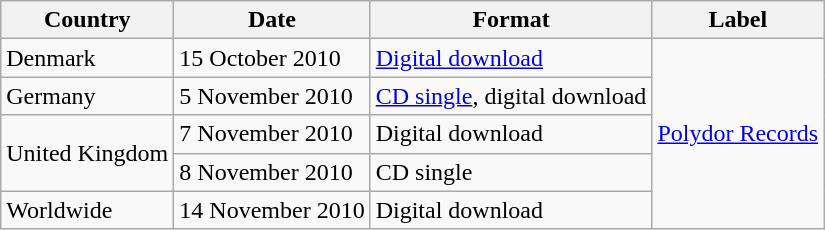<table class="wikitable">
<tr>
<th>Country</th>
<th>Date</th>
<th>Format</th>
<th>Label</th>
</tr>
<tr>
<td>Denmark</td>
<td>15 October 2010</td>
<td><a href='#'>Digital download</a></td>
<td rowspan="5"><a href='#'>Polydor Records</a></td>
</tr>
<tr>
<td>Germany</td>
<td>5 November 2010</td>
<td><a href='#'>CD single</a>, digital download</td>
</tr>
<tr>
<td rowspan="2">United Kingdom</td>
<td>7 November 2010</td>
<td>Digital download</td>
</tr>
<tr>
<td>8 November 2010</td>
<td>CD single</td>
</tr>
<tr>
<td>Worldwide</td>
<td>14 November 2010</td>
<td>Digital download</td>
</tr>
</table>
